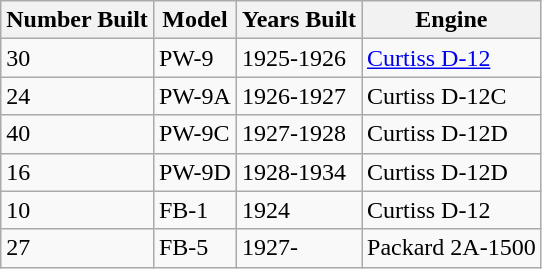<table class="wikitable">
<tr>
<th>Number Built</th>
<th>Model</th>
<th>Years Built</th>
<th>Engine</th>
</tr>
<tr>
<td>30</td>
<td>PW-9</td>
<td>1925-1926</td>
<td><a href='#'>Curtiss D-12</a></td>
</tr>
<tr>
<td>24</td>
<td>PW-9A</td>
<td>1926-1927</td>
<td>Curtiss D-12C</td>
</tr>
<tr>
<td>40</td>
<td>PW-9C</td>
<td>1927-1928</td>
<td>Curtiss D-12D</td>
</tr>
<tr>
<td>16</td>
<td>PW-9D</td>
<td>1928-1934</td>
<td>Curtiss D-12D</td>
</tr>
<tr>
<td>10</td>
<td>FB-1</td>
<td>1924</td>
<td>Curtiss D-12</td>
</tr>
<tr>
<td>27</td>
<td>FB-5</td>
<td>1927-</td>
<td>Packard 2A-1500</td>
</tr>
</table>
